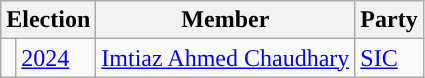<table class="wikitable">
<tr>
<th colspan="2">Election</th>
<th>Member</th>
<th>Party</th>
</tr>
<tr>
<td style="background-color: "></td>
<td><a href='#'>2024</a></td>
<td><a href='#'>Imtiaz Ahmed Chaudhary</a></td>
<td><a href='#'>SIC</a></td>
</tr>
</table>
